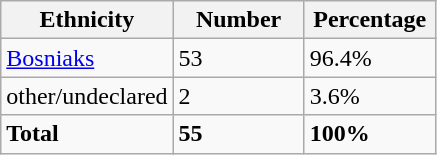<table class="wikitable">
<tr>
<th width="100px">Ethnicity</th>
<th width="80px">Number</th>
<th width="80px">Percentage</th>
</tr>
<tr>
<td><a href='#'>Bosniaks</a></td>
<td>53</td>
<td>96.4%</td>
</tr>
<tr>
<td>other/undeclared</td>
<td>2</td>
<td>3.6%</td>
</tr>
<tr>
<td><strong>Total</strong></td>
<td><strong>55</strong></td>
<td><strong>100%</strong></td>
</tr>
</table>
